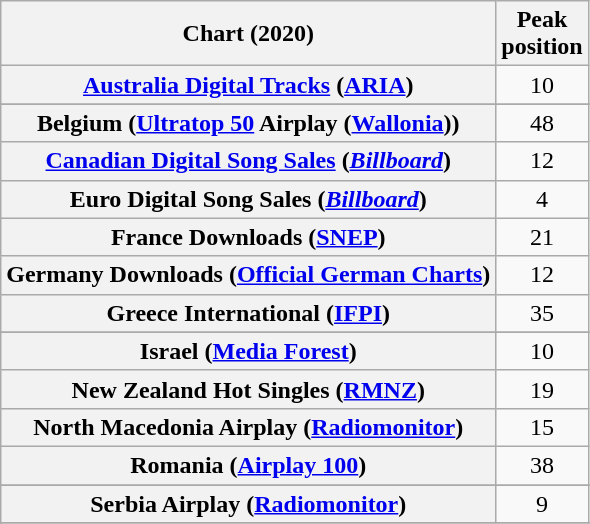<table class="wikitable sortable plainrowheaders" style="text-align:center">
<tr>
<th scope="col">Chart (2020)</th>
<th scope="col">Peak<br>position</th>
</tr>
<tr>
<th scope="row"><a href='#'>Australia Digital Tracks</a> (<a href='#'>ARIA</a>)</th>
<td>10</td>
</tr>
<tr>
</tr>
<tr>
<th scope="row">Belgium (<a href='#'>Ultratop 50</a> Airplay (<a href='#'>Wallonia</a>))</th>
<td>48</td>
</tr>
<tr>
<th scope="row"><a href='#'>Canadian Digital Song Sales</a> (<em><a href='#'>Billboard</a></em>)</th>
<td>12</td>
</tr>
<tr>
<th scope="row">Euro Digital Song Sales (<em><a href='#'>Billboard</a></em>)</th>
<td>4</td>
</tr>
<tr>
<th scope="row">France Downloads (<a href='#'>SNEP</a>)</th>
<td>21</td>
</tr>
<tr>
<th scope="row">Germany Downloads (<a href='#'>Official German Charts</a>)</th>
<td>12</td>
</tr>
<tr>
<th scope="row">Greece International (<a href='#'>IFPI</a>)</th>
<td>35</td>
</tr>
<tr>
</tr>
<tr>
</tr>
<tr>
<th scope="row">Israel (<a href='#'>Media Forest</a>)</th>
<td>10</td>
</tr>
<tr>
<th scope="row">New Zealand Hot Singles (<a href='#'>RMNZ</a>)</th>
<td>19</td>
</tr>
<tr>
<th scope="row">North Macedonia Airplay (<a href='#'>Radiomonitor</a>)</th>
<td>15</td>
</tr>
<tr>
<th scope="row">Romania (<a href='#'>Airplay 100</a>)</th>
<td>38</td>
</tr>
<tr>
</tr>
<tr>
<th scope="row">Serbia Airplay (<a href='#'>Radiomonitor</a>)</th>
<td>9</td>
</tr>
<tr>
</tr>
<tr>
</tr>
<tr>
</tr>
<tr>
</tr>
<tr>
</tr>
</table>
